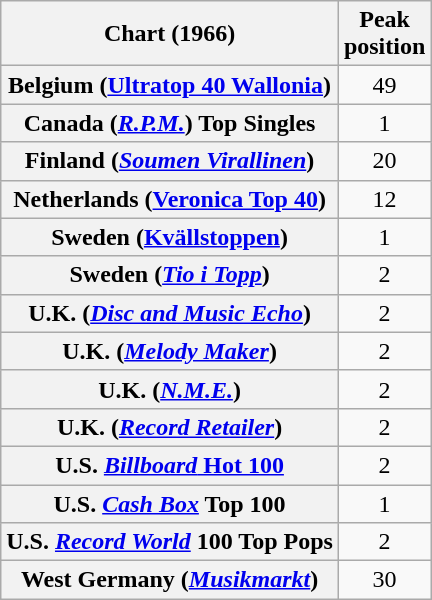<table class="wikitable plainrowheaders sortable">
<tr>
<th scope="col">Chart (1966)</th>
<th scope="col">Peak<br>position</th>
</tr>
<tr>
<th scope="row">Belgium (<a href='#'>Ultratop 40 Wallonia</a>)</th>
<td style="text-align:center;">49</td>
</tr>
<tr>
<th scope="row">Canada (<a href='#'><em>R.P.M.</em></a>) Top Singles</th>
<td style="text-align:center;">1</td>
</tr>
<tr>
<th scope="row">Finland (<a href='#'><em>Soumen Virallinen</em></a>)</th>
<td style="text-align:center;">20</td>
</tr>
<tr>
<th scope="row">Netherlands (<a href='#'>Veronica Top 40</a>)</th>
<td style="text-align:center;">12</td>
</tr>
<tr>
<th scope="row">Sweden (<a href='#'>Kvällstoppen</a>)</th>
<td style="text-align:center;">1</td>
</tr>
<tr>
<th scope="row">Sweden (<em><a href='#'>Tio i Topp</a></em>)</th>
<td style="text-align:center;">2</td>
</tr>
<tr>
<th scope="row">U.K. (<em><a href='#'>Disc and Music Echo</a></em>)</th>
<td style="text-align:center;">2</td>
</tr>
<tr>
<th scope="row">U.K. (<em><a href='#'>Melody Maker</a></em>)</th>
<td style="text-align:center;">2</td>
</tr>
<tr>
<th scope="row">U.K. (<em><a href='#'>N.M.E.</a></em>)</th>
<td style="text-align:center;">2</td>
</tr>
<tr>
<th scope="row">U.K. (<em><a href='#'>Record Retailer</a></em>)</th>
<td style="text-align:center;">2</td>
</tr>
<tr>
<th scope="row">U.S. <a href='#'><em>Billboard</em> Hot 100</a></th>
<td style="text-align:center;">2</td>
</tr>
<tr>
<th scope="row">U.S. <em><a href='#'>Cash Box</a></em> Top 100</th>
<td style="text-align:center;">1</td>
</tr>
<tr>
<th scope="row">U.S. <em><a href='#'>Record World</a></em> 100 Top Pops</th>
<td style="text-align:center;">2</td>
</tr>
<tr>
<th scope="row">West Germany (<em><a href='#'>Musikmarkt</a></em>)</th>
<td style="text-align:center;">30</td>
</tr>
</table>
